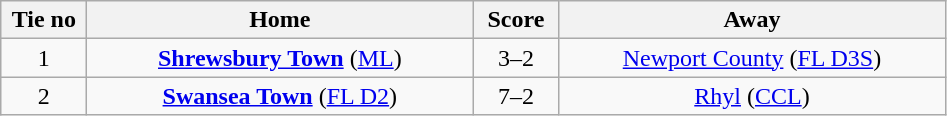<table class="wikitable" style="text-align:center">
<tr>
<th width=50>Tie no</th>
<th width=250>Home</th>
<th width=50>Score</th>
<th width=250>Away</th>
</tr>
<tr>
<td>1</td>
<td><strong><a href='#'>Shrewsbury Town</a></strong> (<a href='#'>ML</a>)</td>
<td>3–2</td>
<td><a href='#'>Newport County</a> (<a href='#'>FL D3S</a>)</td>
</tr>
<tr>
<td>2</td>
<td><strong><a href='#'>Swansea Town</a></strong> (<a href='#'>FL D2</a>)</td>
<td>7–2</td>
<td><a href='#'>Rhyl</a> (<a href='#'>CCL</a>)</td>
</tr>
</table>
